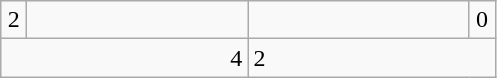<table class="wikitable">
<tr>
<td align=center width=10>2</td>
<td align=center width=140></td>
<td align=center width=140></td>
<td align=center width=10>0</td>
</tr>
<tr>
<td colspan=2 align=right>4</td>
<td colspan=2>2</td>
</tr>
</table>
